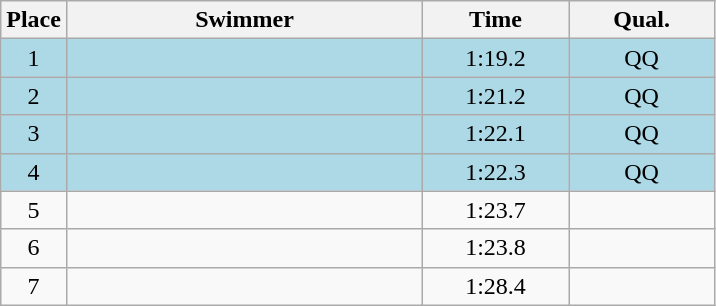<table class=wikitable style="text-align:center">
<tr>
<th>Place</th>
<th width=230>Swimmer</th>
<th width=90>Time</th>
<th width=90>Qual.</th>
</tr>
<tr bgcolor=lightblue>
<td>1</td>
<td align=left></td>
<td>1:19.2</td>
<td>QQ</td>
</tr>
<tr bgcolor=lightblue>
<td>2</td>
<td align=left></td>
<td>1:21.2</td>
<td>QQ</td>
</tr>
<tr bgcolor=lightblue>
<td>3</td>
<td align=left></td>
<td>1:22.1</td>
<td>QQ</td>
</tr>
<tr bgcolor=lightblue>
<td>4</td>
<td align=left></td>
<td>1:22.3</td>
<td>QQ</td>
</tr>
<tr>
<td>5</td>
<td align=left></td>
<td>1:23.7</td>
<td></td>
</tr>
<tr>
<td>6</td>
<td align=left></td>
<td>1:23.8</td>
<td></td>
</tr>
<tr>
<td>7</td>
<td align=left></td>
<td>1:28.4</td>
<td></td>
</tr>
</table>
